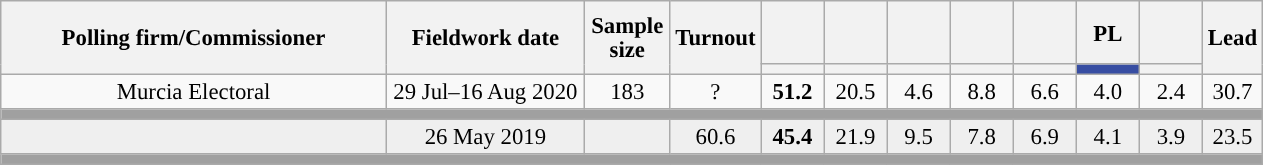<table class="wikitable collapsible collapsed" style="text-align:center; font-size:95%; line-height:16px;">
<tr style="height:42px;">
<th style="width:250px;" rowspan="2">Polling firm/Commissioner</th>
<th style="width:125px;" rowspan="2">Fieldwork date</th>
<th style="width:50px;" rowspan="2">Sample size</th>
<th style="width:45px;" rowspan="2">Turnout</th>
<th style="width:35px;"></th>
<th style="width:35px;"></th>
<th style="width:35px;"></th>
<th style="width:35px;"></th>
<th style="width:35px;"></th>
<th style="width:35px;">PL</th>
<th style="width:35px;"></th>
<th style="width:30px;" rowspan="2">Lead</th>
</tr>
<tr>
<th style="color:inherit;background:"></th>
<th style="color:inherit;background:"></th>
<th style="color:inherit;background:"></th>
<th style="color:inherit;background:"></th>
<th style="color:inherit;background:"></th>
<th style="color:inherit;background:#374DA2;"></th>
<th style="color:inherit;background:"></th>
</tr>
<tr>
<td>Murcia Electoral</td>
<td>29 Jul–16 Aug 2020</td>
<td>183</td>
<td>?</td>
<td><strong>51.2</strong><br></td>
<td>20.5<br></td>
<td>4.6<br></td>
<td>8.8<br></td>
<td>6.6<br></td>
<td>4.0<br></td>
<td>2.4<br></td>
<td style="background:">30.7</td>
</tr>
<tr>
<td colspan="12" style="background:#A0A0A0"></td>
</tr>
<tr style="background:#EFEFEF;">
<td><strong></strong></td>
<td>26 May 2019</td>
<td></td>
<td>60.6</td>
<td><strong>45.4</strong><br></td>
<td>21.9<br></td>
<td>9.5<br></td>
<td>7.8<br></td>
<td>6.9<br></td>
<td>4.1<br></td>
<td>3.9<br></td>
<td style="background:">23.5</td>
</tr>
<tr>
<td colspan="12" style="background:#A0A0A0"></td>
</tr>
</table>
